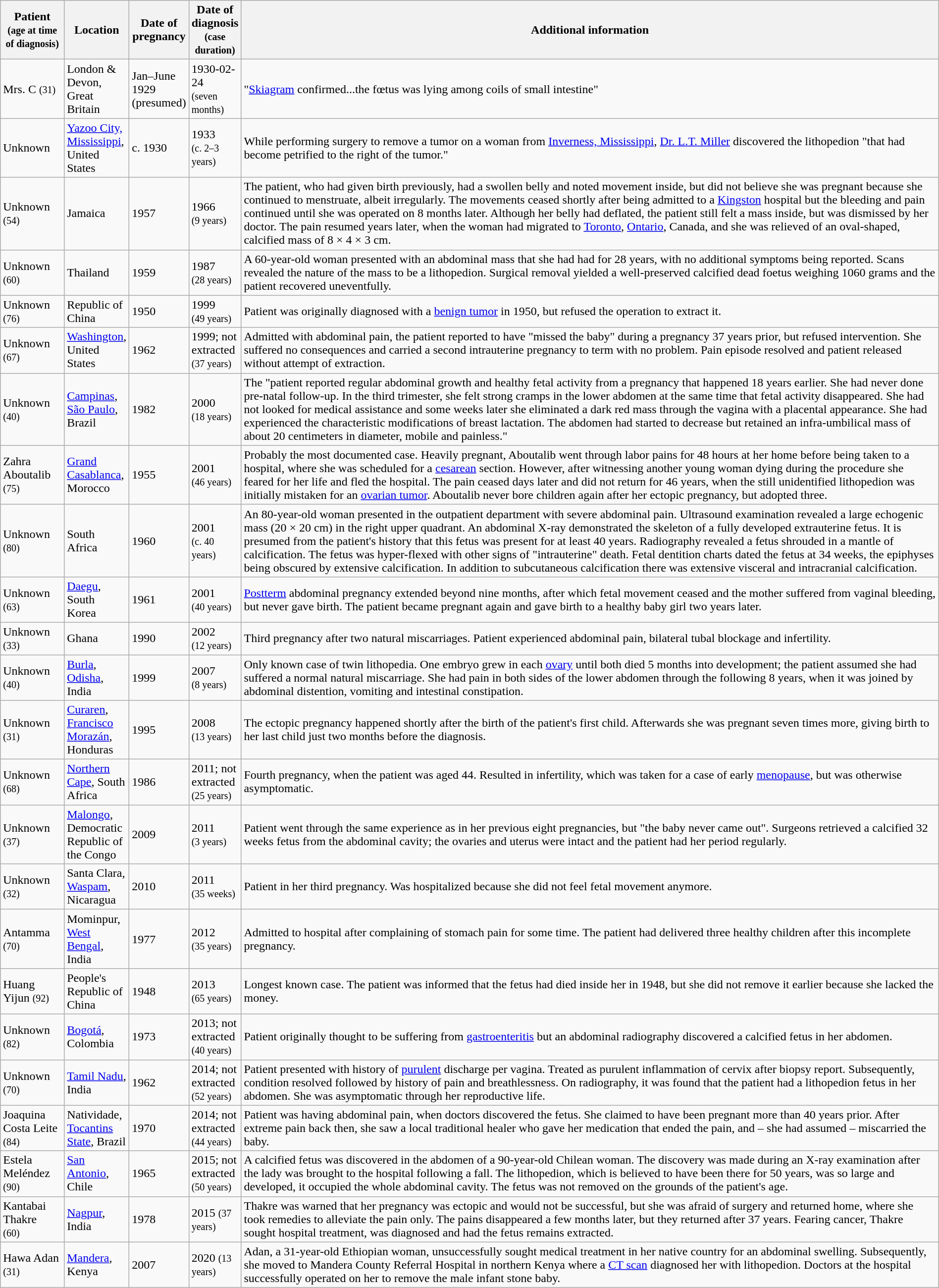<table class="wikitable sortable" style="width:100%;">
<tr>
<th>Patient<br><small>(age at time of diagnosis)</small></th>
<th width= 40>Location</th>
<th class="wikitable sortable" width=30>Date of pregnancy</th>
<th class="unsortable" width=30>Date of diagnosis <br><small>(case duration)</small><br></th>
<th class="unsortable">Additional information</th>
</tr>
<tr>
<td>Mrs. C <small>(31)</small></td>
<td>London & Devon, Great Britain</td>
<td>Jan–June 1929 (presumed)</td>
<td>1930-02-24 <br><small>(seven months)</small></td>
<td>"<a href='#'>Skiagram</a> confirmed...the fœtus was lying among coils of small intestine"</td>
</tr>
<tr>
<td>Unknown</td>
<td><a href='#'>Yazoo City, Mississippi</a>, United States</td>
<td>c. 1930</td>
<td>1933 <br><small>(c. 2–3 years)</small></td>
<td>While performing surgery to remove a tumor on a woman from <a href='#'>Inverness, Mississippi</a>, <a href='#'>Dr. L.T. Miller</a> discovered the lithopedion "that had become petrified to the right of the tumor."</td>
</tr>
<tr>
<td>Unknown <small>(54)</small></td>
<td>Jamaica</td>
<td>1957</td>
<td>1966 <br><small>(9 years)</small></td>
<td>The patient, who had given birth previously, had a swollen belly and noted movement inside, but did not believe she was pregnant because she continued to menstruate, albeit irregularly. The movements ceased shortly after being admitted to a <a href='#'>Kingston</a> hospital but the bleeding and pain continued until she was operated on 8 months later. Although her belly had deflated, the patient still felt a mass inside, but was dismissed by her doctor. The pain resumed years later, when the woman had migrated to <a href='#'>Toronto</a>, <a href='#'>Ontario</a>, Canada, and she was relieved of an oval-shaped, calcified mass of 8 × 4 × 3 cm.</td>
</tr>
<tr>
<td>Unknown <small>(60)</small></td>
<td>Thailand</td>
<td>1959</td>
<td>1987 <br><small>(28 years)</small></td>
<td>A 60-year-old woman presented with an abdominal mass that she had had for 28 years, with no additional symptoms being reported. Scans revealed the nature of the mass to be a lithopedion. Surgical removal yielded a well-preserved calcified dead foetus weighing 1060 grams and the patient recovered uneventfully.</td>
</tr>
<tr>
<td>Unknown <small>(76)</small></td>
<td>Republic of China</td>
<td>1950</td>
<td>1999 <br><small>(49 years)</small></td>
<td>Patient was originally diagnosed with a <a href='#'>benign tumor</a> in 1950, but refused the operation to extract it.</td>
</tr>
<tr>
<td>Unknown <small>(67)</small></td>
<td><a href='#'>Washington</a>, United States</td>
<td>1962</td>
<td>1999; not extracted <br><small>(37 years)</small></td>
<td>Admitted with abdominal pain, the patient reported to have "missed the baby" during a pregnancy 37 years prior, but refused intervention. She suffered no consequences and carried a second intrauterine pregnancy to term with no problem. Pain episode resolved and patient released without attempt of extraction.</td>
</tr>
<tr>
<td>Unknown <small>(40)</small></td>
<td><a href='#'>Campinas</a>, <a href='#'>São Paulo</a>, Brazil</td>
<td>1982</td>
<td>2000 <br><small>(18 years)</small></td>
<td>The "patient reported regular abdominal growth and healthy fetal activity from a pregnancy that happened 18 years earlier. She had never done pre-natal follow-up. In the third trimester, she felt strong cramps in the lower abdomen at the same time that fetal activity disappeared. She had not looked for medical assistance and some weeks later she eliminated a dark red mass through the vagina with a placental appearance. She had experienced the characteristic modifications of breast lactation. The abdomen had started to decrease but retained an infra-umbilical mass of about 20 centimeters in diameter, mobile and painless."</td>
</tr>
<tr>
<td>Zahra Aboutalib <small>(75)</small></td>
<td><a href='#'>Grand Casablanca</a>, Morocco</td>
<td>1955</td>
<td>2001 <br><small>(46 years)</small></td>
<td>Probably the most documented case. Heavily pregnant, Aboutalib went through labor pains for 48 hours at her home before being taken to a hospital, where she was scheduled for a <a href='#'>cesarean</a> section. However, after witnessing another young woman dying during the procedure she feared for her life and fled the hospital. The pain ceased days later and did not return for 46 years, when the still unidentified lithopedion was initially mistaken for an <a href='#'>ovarian tumor</a>. Aboutalib never bore children again after her ectopic pregnancy, but adopted three.</td>
</tr>
<tr>
<td>Unknown <small>(80)</small></td>
<td>South Africa</td>
<td>1960</td>
<td>2001 <br><small>(c. 40 years)</small></td>
<td>An 80-year-old woman presented in the outpatient department with severe abdominal pain. Ultrasound examination revealed a large echogenic mass (20 × 20 cm) in the right upper quadrant. An abdominal X-ray demonstrated the skeleton of a fully developed extrauterine fetus. It is presumed from the patient's history that this fetus was present for at least 40 years. Radiography revealed a fetus shrouded in a mantle of calcification. The fetus was hyper-flexed with other signs of "intrauterine" death. Fetal dentition charts dated the fetus at 34 weeks, the epiphyses being obscured by extensive calcification. In addition to subcutaneous calcification there was extensive visceral and intracranial calcification.</td>
</tr>
<tr>
<td>Unknown <small>(63)</small></td>
<td><a href='#'>Daegu</a>, South Korea</td>
<td>1961</td>
<td>2001 <br><small>(40 years)</small></td>
<td><a href='#'>Postterm</a> abdominal pregnancy extended beyond nine months, after which fetal movement ceased and the mother suffered from vaginal bleeding, but never gave birth. The patient became pregnant again and gave birth to a healthy baby girl two years later.</td>
</tr>
<tr>
<td>Unknown <small>(33)</small></td>
<td>Ghana</td>
<td>1990</td>
<td>2002 <br><small>(12 years)</small></td>
<td>Third pregnancy after two natural miscarriages. Patient experienced abdominal pain, bilateral tubal blockage and infertility.</td>
</tr>
<tr>
<td>Unknown <small>(40)</small></td>
<td><a href='#'>Burla</a>, <a href='#'>Odisha</a>, India</td>
<td>1999</td>
<td>2007 <br><small>(8 years)</small></td>
<td>Only known case of twin lithopedia. One embryo grew in each <a href='#'>ovary</a> until both died 5 months into development; the patient assumed she had suffered a normal natural miscarriage. She had pain in both sides of the lower abdomen through the following 8 years, when it was joined by abdominal distention, vomiting and intestinal constipation.</td>
</tr>
<tr>
<td>Unknown <small>(31)</small></td>
<td><a href='#'>Curaren</a>, <a href='#'>Francisco Morazán</a>, Honduras</td>
<td>1995</td>
<td>2008 <br><small>(13 years)</small></td>
<td>The ectopic pregnancy happened shortly after the birth of the patient's first child. Afterwards she was pregnant seven times more, giving birth to her last child just two months before the diagnosis.</td>
</tr>
<tr>
<td>Unknown <small>(68)</small></td>
<td><a href='#'>Northern Cape</a>, South Africa</td>
<td>1986</td>
<td>2011; not extracted<br><small> (25 years)</small></td>
<td>Fourth pregnancy, when the patient was aged 44. Resulted in infertility, which was taken for a case of early <a href='#'>menopause</a>, but was otherwise asymptomatic.</td>
</tr>
<tr>
<td>Unknown <small>(37)</small></td>
<td><a href='#'>Malongo</a>, Democratic Republic of the Congo</td>
<td>2009</td>
<td>2011 <br><small>(3 years)</small></td>
<td>Patient went through the same experience as in her previous eight pregnancies, but "the baby never came out". Surgeons retrieved a calcified 32 weeks fetus from the abdominal cavity; the ovaries and uterus were intact and the patient had her period regularly.</td>
</tr>
<tr>
<td>Unknown <small>(32)</small></td>
<td>Santa Clara, <a href='#'>Waspam</a>, Nicaragua</td>
<td>2010</td>
<td>2011 <br><small>(35 weeks)</small></td>
<td>Patient in her third pregnancy. Was hospitalized because she did not feel fetal movement anymore.</td>
</tr>
<tr>
<td>Antamma <small>(70)</small></td>
<td>Mominpur, <a href='#'>West Bengal</a>, India</td>
<td>1977</td>
<td>2012 <br><small>(35 years)</small></td>
<td>Admitted to hospital after complaining of stomach pain for some time. The patient had delivered three healthy children after this incomplete pregnancy.</td>
</tr>
<tr>
<td>Huang Yijun <small>(92)</small></td>
<td>People's Republic of China</td>
<td>1948</td>
<td>2013 <br><small>(65 years)</small></td>
<td>Longest known case. The patient was informed that the fetus had died inside her in 1948, but she did not remove it earlier because she lacked the money.</td>
</tr>
<tr>
<td>Unknown<br><small>(82)</small></td>
<td><a href='#'>Bogotá</a>, Colombia</td>
<td>1973</td>
<td>2013; not extracted <br><small>(40 years)</small></td>
<td>Patient originally thought to be suffering from <a href='#'>gastroenteritis</a> but an abdominal radiography discovered a calcified fetus in her abdomen.</td>
</tr>
<tr>
<td>Unknown<br><small>(70)</small></td>
<td><a href='#'>Tamil Nadu</a>, India</td>
<td>1962</td>
<td>2014; not extracted <br><small>(52 years)</small></td>
<td>Patient presented with history of <a href='#'>purulent</a> discharge per vagina. Treated as purulent inflammation of cervix after biopsy report. Subsequently, condition resolved followed by history of pain and breathlessness. On radiography, it was found that the patient had a lithopedion fetus in her abdomen. She was asymptomatic through her reproductive life.</td>
</tr>
<tr>
<td>Joaquina Costa Leite<br><small>(84)</small></td>
<td>Natividade, <a href='#'>Tocantins State</a>, Brazil</td>
<td>1970</td>
<td>2014; not extracted<small> (44 years)</small></td>
<td>Patient was having abdominal pain, when doctors discovered the fetus. She claimed to have been pregnant more than 40 years prior. After extreme pain back then, she saw a local traditional healer who gave her medication that ended the pain, and – she had assumed – miscarried the baby.</td>
</tr>
<tr>
<td>Estela Meléndez<br><small>(90)</small></td>
<td><a href='#'>San Antonio</a>, Chile</td>
<td>1965</td>
<td>2015; not extracted<br><small>(50 years)</small></td>
<td>A  calcified fetus was discovered in the abdomen of a 90-year-old Chilean woman. The discovery was made during an X-ray examination after the lady was brought to the hospital following a fall. The lithopedion, which is believed to have been there for 50 years, was so large and developed, it occupied the whole abdominal cavity. The fetus was not removed on the grounds of the patient's age.</td>
</tr>
<tr>
<td>Kantabai Thakre<br><small>(60)</small></td>
<td><a href='#'>Nagpur</a>, India</td>
<td>1978</td>
<td>2015 <small>(37 years)</small></td>
<td>Thakre was warned that her pregnancy was ectopic and would not be successful, but she was afraid of surgery and returned home, where she took remedies to alleviate the pain only. The pains disappeared a few months later, but they returned after 37 years. Fearing cancer, Thakre sought hospital treatment, was diagnosed and had the fetus remains extracted.</td>
</tr>
<tr>
<td>Hawa Adan<br><small>(31)</small></td>
<td><a href='#'>Mandera</a>, Kenya</td>
<td>2007</td>
<td>2020 <small>(13 years)</small></td>
<td>Adan, a 31-year-old Ethiopian woman, unsuccessfully sought medical treatment in her native country for an abdominal swelling. Subsequently, she moved to Mandera County Referral Hospital in northern Kenya where a <a href='#'>CT scan</a> diagnosed her with lithopedion. Doctors at the hospital successfully operated on her to remove the male infant stone baby.</td>
</tr>
</table>
